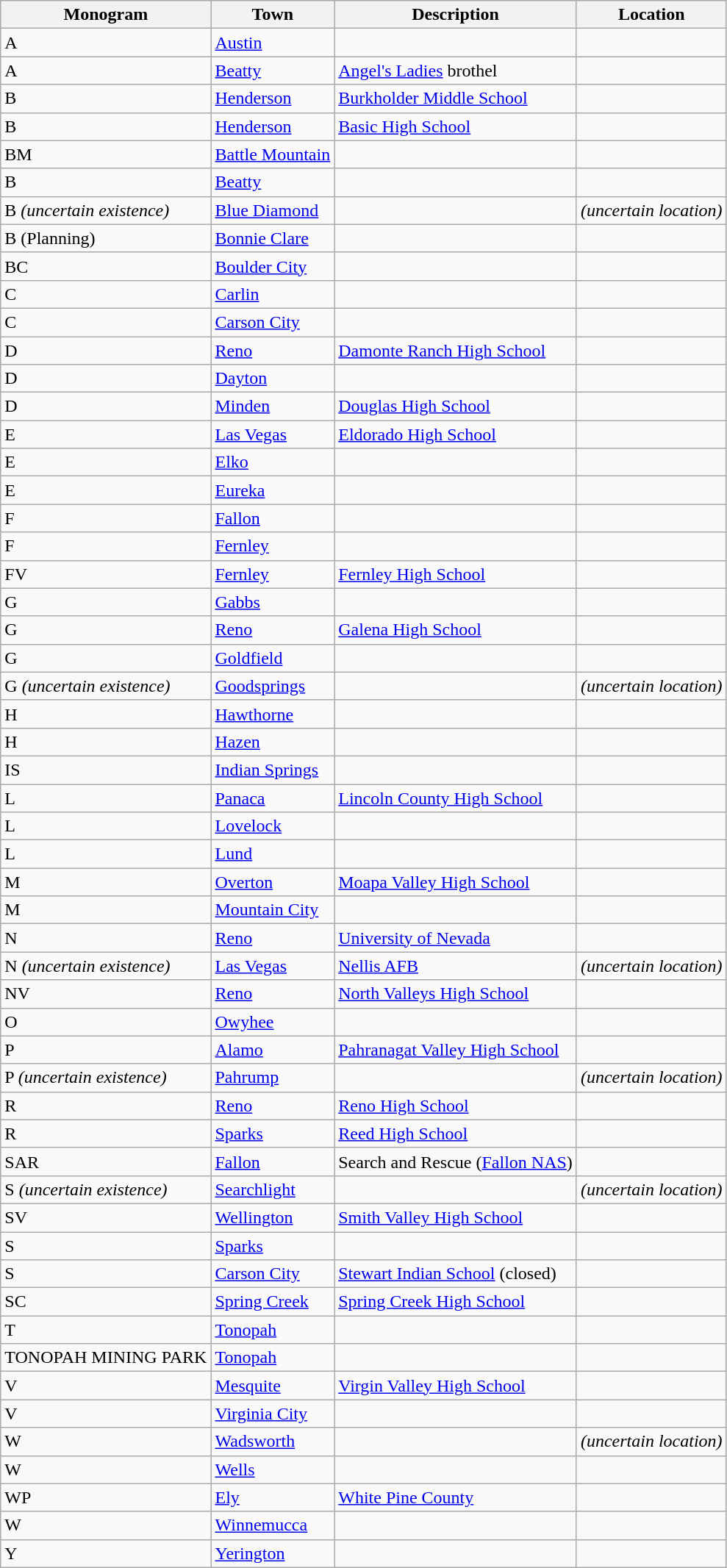<table class="wikitable sortable" style="border:1px solid #aaa; border-collapse:collapse">
<tr>
<th>Monogram</th>
<th>Town</th>
<th>Description</th>
<th>Location</th>
</tr>
<tr>
<td>A</td>
<td><a href='#'>Austin</a></td>
<td></td>
<td></td>
</tr>
<tr>
<td>A</td>
<td><a href='#'>Beatty</a></td>
<td><a href='#'>Angel's Ladies</a> brothel</td>
<td></td>
</tr>
<tr>
<td>B</td>
<td><a href='#'>Henderson</a></td>
<td><a href='#'>Burkholder Middle School</a></td>
<td></td>
</tr>
<tr>
<td>B</td>
<td><a href='#'>Henderson</a></td>
<td><a href='#'>Basic High School</a></td>
<td></td>
</tr>
<tr>
<td>BM</td>
<td><a href='#'>Battle Mountain</a></td>
<td></td>
<td></td>
</tr>
<tr>
<td>B</td>
<td><a href='#'>Beatty</a></td>
<td></td>
<td></td>
</tr>
<tr>
<td>B <em>(uncertain existence)</em></td>
<td><a href='#'>Blue Diamond</a></td>
<td></td>
<td>  <em>(uncertain location)</em></td>
</tr>
<tr>
<td>B (Planning)</td>
<td><a href='#'>Bonnie Clare</a></td>
<td></td>
<td></td>
</tr>
<tr>
<td>BC</td>
<td><a href='#'>Boulder City</a></td>
<td></td>
<td></td>
</tr>
<tr>
<td>C</td>
<td><a href='#'>Carlin</a></td>
<td></td>
<td></td>
</tr>
<tr>
<td>C</td>
<td><a href='#'>Carson City</a></td>
<td></td>
<td></td>
</tr>
<tr>
<td>D</td>
<td><a href='#'>Reno</a></td>
<td><a href='#'>Damonte Ranch High School</a></td>
<td></td>
</tr>
<tr>
<td>D</td>
<td><a href='#'>Dayton</a></td>
<td></td>
<td></td>
</tr>
<tr>
<td>D</td>
<td><a href='#'>Minden</a></td>
<td><a href='#'>Douglas High School</a></td>
<td></td>
</tr>
<tr>
<td>E</td>
<td><a href='#'>Las Vegas</a></td>
<td><a href='#'>Eldorado High School</a></td>
<td></td>
</tr>
<tr>
<td>E</td>
<td><a href='#'>Elko</a></td>
<td></td>
<td></td>
</tr>
<tr>
<td>E</td>
<td><a href='#'>Eureka</a></td>
<td></td>
<td></td>
</tr>
<tr>
<td>F</td>
<td><a href='#'>Fallon</a></td>
<td></td>
<td></td>
</tr>
<tr>
<td>F</td>
<td><a href='#'>Fernley</a></td>
<td></td>
<td></td>
</tr>
<tr>
<td>FV</td>
<td><a href='#'>Fernley</a></td>
<td><a href='#'>Fernley High School</a></td>
<td></td>
</tr>
<tr>
<td>G</td>
<td><a href='#'>Gabbs</a></td>
<td></td>
<td></td>
</tr>
<tr>
<td>G</td>
<td><a href='#'>Reno</a></td>
<td><a href='#'>Galena High School</a></td>
<td></td>
</tr>
<tr>
<td>G</td>
<td><a href='#'>Goldfield</a></td>
<td></td>
<td></td>
</tr>
<tr>
<td>G <em>(uncertain existence)</em></td>
<td><a href='#'>Goodsprings</a></td>
<td></td>
<td>  <em>(uncertain location)</em></td>
</tr>
<tr>
<td>H</td>
<td><a href='#'>Hawthorne</a></td>
<td></td>
<td></td>
</tr>
<tr>
<td>H</td>
<td><a href='#'>Hazen</a></td>
<td></td>
<td></td>
</tr>
<tr>
<td>IS</td>
<td><a href='#'>Indian Springs</a></td>
<td></td>
<td></td>
</tr>
<tr>
<td>L</td>
<td><a href='#'>Panaca</a></td>
<td><a href='#'>Lincoln County High School</a></td>
<td></td>
</tr>
<tr>
<td>L</td>
<td><a href='#'>Lovelock</a></td>
<td></td>
<td></td>
</tr>
<tr>
<td>L</td>
<td><a href='#'>Lund</a></td>
<td></td>
<td></td>
</tr>
<tr>
<td>M</td>
<td><a href='#'>Overton</a></td>
<td><a href='#'>Moapa Valley High School</a></td>
<td></td>
</tr>
<tr>
<td>M</td>
<td><a href='#'>Mountain City</a></td>
<td></td>
<td></td>
</tr>
<tr>
<td>N</td>
<td><a href='#'>Reno</a></td>
<td><a href='#'>University of Nevada</a></td>
<td></td>
</tr>
<tr>
<td>N <em>(uncertain existence)</em></td>
<td><a href='#'>Las Vegas</a></td>
<td><a href='#'>Nellis AFB</a></td>
<td>  <em>(uncertain location)</em></td>
</tr>
<tr>
<td>NV</td>
<td><a href='#'>Reno</a></td>
<td><a href='#'>North Valleys High School</a></td>
<td></td>
</tr>
<tr>
<td>O</td>
<td><a href='#'>Owyhee</a></td>
<td></td>
<td></td>
</tr>
<tr>
<td>P</td>
<td><a href='#'>Alamo</a></td>
<td><a href='#'>Pahranagat Valley High School</a></td>
<td></td>
</tr>
<tr>
<td>P <em>(uncertain existence)</em></td>
<td><a href='#'>Pahrump</a></td>
<td></td>
<td>  <em>(uncertain location)</em></td>
</tr>
<tr>
<td>R</td>
<td><a href='#'>Reno</a></td>
<td><a href='#'>Reno High School</a></td>
<td></td>
</tr>
<tr>
<td>R</td>
<td><a href='#'>Sparks</a></td>
<td><a href='#'>Reed High School</a></td>
<td></td>
</tr>
<tr>
<td>SAR</td>
<td><a href='#'>Fallon</a></td>
<td>Search and Rescue (<a href='#'>Fallon NAS</a>)</td>
<td></td>
</tr>
<tr>
<td>S <em>(uncertain existence)</em></td>
<td><a href='#'>Searchlight</a></td>
<td></td>
<td>  <em>(uncertain location)</em></td>
</tr>
<tr>
<td>SV</td>
<td><a href='#'>Wellington</a></td>
<td><a href='#'>Smith Valley High School</a></td>
<td></td>
</tr>
<tr>
<td>S</td>
<td><a href='#'>Sparks</a></td>
<td></td>
<td></td>
</tr>
<tr>
<td>S</td>
<td><a href='#'>Carson City</a></td>
<td><a href='#'>Stewart Indian School</a> (closed)</td>
<td></td>
</tr>
<tr>
<td>SC</td>
<td><a href='#'>Spring Creek</a></td>
<td><a href='#'>Spring Creek High School</a></td>
<td></td>
</tr>
<tr>
<td>T</td>
<td><a href='#'>Tonopah</a></td>
<td></td>
<td></td>
</tr>
<tr>
<td>TONOPAH MINING PARK</td>
<td><a href='#'>Tonopah</a></td>
<td></td>
<td></td>
</tr>
<tr>
<td>V</td>
<td><a href='#'>Mesquite</a></td>
<td><a href='#'>Virgin Valley High School</a></td>
<td></td>
</tr>
<tr>
<td>V</td>
<td><a href='#'>Virginia City</a></td>
<td></td>
<td></td>
</tr>
<tr>
<td>W</td>
<td><a href='#'>Wadsworth</a></td>
<td></td>
<td>  <em>(uncertain location)</em></td>
</tr>
<tr>
<td>W</td>
<td><a href='#'>Wells</a></td>
<td></td>
<td></td>
</tr>
<tr>
<td>WP</td>
<td><a href='#'>Ely</a></td>
<td><a href='#'>White Pine County</a></td>
<td></td>
</tr>
<tr>
<td>W</td>
<td><a href='#'>Winnemucca</a></td>
<td></td>
<td></td>
</tr>
<tr>
<td>Y</td>
<td><a href='#'>Yerington</a></td>
<td></td>
<td></td>
</tr>
</table>
